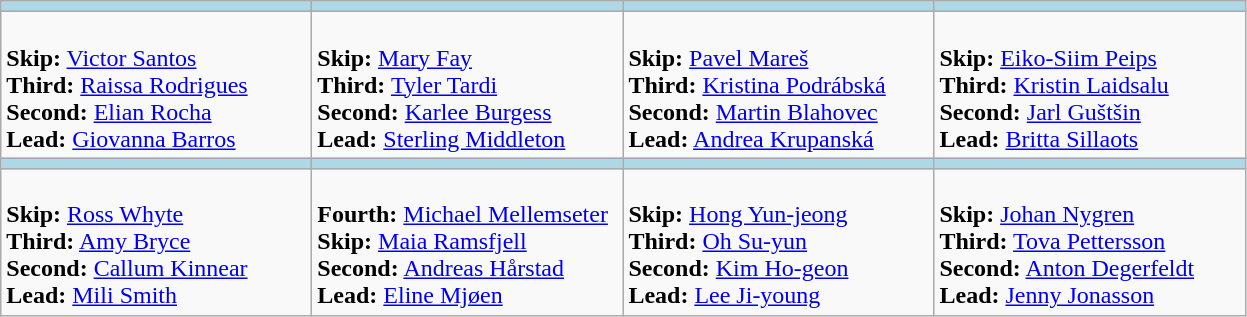<table class="wikitable">
<tr>
<th style="background: #ADD8E6;" width=200></th>
<th style="background: #ADD8E6;" width=200></th>
<th style="background: #ADD8E6;" width=200></th>
<th style="background: #ADD8E6;" width=200></th>
</tr>
<tr>
<td><br><strong>Skip:</strong> <a href='#'>Victor Santos</a><br>
<strong>Third:</strong> <a href='#'>Raissa Rodrigues</a><br> 
<strong>Second:</strong> <a href='#'>Elian Rocha</a><br>
<strong>Lead:</strong> <a href='#'>Giovanna Barros</a><br></td>
<td><br><strong>Skip:</strong> <a href='#'>Mary Fay</a><br>
<strong>Third:</strong> <a href='#'>Tyler Tardi</a><br>
<strong>Second:</strong> <a href='#'>Karlee Burgess</a><br>
<strong>Lead:</strong> <a href='#'>Sterling Middleton</a><br></td>
<td><br><strong>Skip:</strong> <a href='#'>Pavel Mareš</a><br>
<strong>Third:</strong> <a href='#'>Kristina Podrábská</a><br>
<strong>Second:</strong> <a href='#'>Martin Blahovec</a><br>
<strong>Lead:</strong> <a href='#'>Andrea Krupanská</a><br></td>
<td><br><strong>Skip:</strong> <a href='#'>Eiko-Siim Peips</a><br>
<strong>Third:</strong> <a href='#'>Kristin Laidsalu</a><br>
<strong>Second:</strong> <a href='#'>Jarl Guštšin</a><br>
<strong>Lead:</strong> <a href='#'>Britta Sillaots</a><br></td>
</tr>
<tr>
<th style="background: #ADD8E6;" width=200></th>
<th style="background: #ADD8E6;" width=200></th>
<th style="background: #ADD8E6;" width=200></th>
<th style="background: #ADD8E6;" width=200></th>
</tr>
<tr>
<td><br><strong>Skip:</strong> <a href='#'>Ross Whyte</a><br>
<strong>Third:</strong> <a href='#'>Amy Bryce</a><br>
<strong>Second:</strong> <a href='#'>Callum Kinnear</a><br>
<strong>Lead:</strong> <a href='#'>Mili Smith</a><br></td>
<td><br><strong>Fourth:</strong> <a href='#'>Michael Mellemseter</a><br>
<strong>Skip:</strong> <a href='#'>Maia Ramsfjell</a><br>
<strong>Second:</strong> <a href='#'>Andreas Hårstad</a><br>
<strong>Lead:</strong> <a href='#'>Eline Mjøen</a><br></td>
<td><br><strong>Skip:</strong> <a href='#'>Hong Yun-jeong</a><br>
<strong>Third:</strong> <a href='#'>Oh Su-yun</a><br>
<strong>Second:</strong> <a href='#'>Kim Ho-geon</a><br>
<strong>Lead:</strong> <a href='#'>Lee Ji-young</a><br></td>
<td><br><strong>Skip:</strong> <a href='#'>Johan Nygren</a><br>
<strong>Third:</strong> <a href='#'>Tova Pettersson</a><br>
<strong>Second:</strong> <a href='#'>Anton Degerfeldt</a><br>
<strong>Lead:</strong> <a href='#'>Jenny Jonasson</a><br></td>
</tr>
</table>
